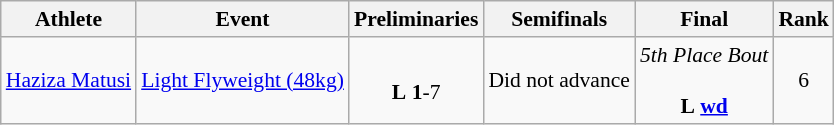<table class="wikitable" border="1" style="font-size:90%">
<tr>
<th>Athlete</th>
<th>Event</th>
<th>Preliminaries</th>
<th>Semifinals</th>
<th>Final</th>
<th>Rank</th>
</tr>
<tr>
<td><a href='#'>Haziza Matusi</a></td>
<td><a href='#'>Light Flyweight (48kg)</a></td>
<td align=center> <br> <strong>L</strong> <strong>1</strong>-7</td>
<td align=center>Did not advance</td>
<td align=center><em>5th Place Bout</em><br> <br> <strong>L</strong> <strong><a href='#'>wd</a></strong></td>
<td align=center>6</td>
</tr>
</table>
